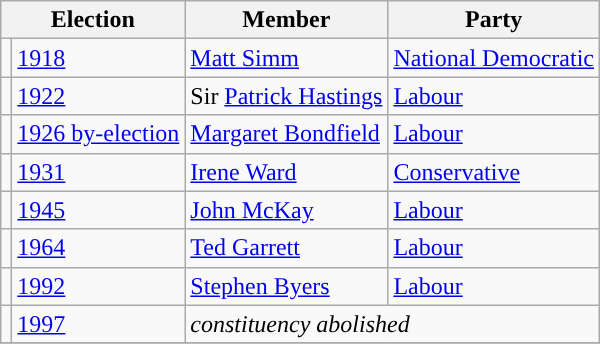<table class="wikitable">
<tr>
<th colspan="2">Election</th>
<th>Member</th>
<th>Party</th>
</tr>
<tr>
<td style="color:inherit;background-color: "></td>
<td><a href='#'>1918</a></td>
<td><a href='#'>Matt Simm</a></td>
<td><a href='#'>National Democratic</a></td>
</tr>
<tr>
<td style="color:inherit;background-color: "></td>
<td><a href='#'>1922</a></td>
<td>Sir <a href='#'>Patrick Hastings</a></td>
<td><a href='#'>Labour</a></td>
</tr>
<tr>
<td style="color:inherit;background-color: "></td>
<td><a href='#'>1926 by-election</a></td>
<td><a href='#'>Margaret Bondfield</a></td>
<td><a href='#'>Labour</a></td>
</tr>
<tr>
<td style="color:inherit;background-color: "></td>
<td><a href='#'>1931</a></td>
<td><a href='#'>Irene Ward</a></td>
<td><a href='#'>Conservative</a></td>
</tr>
<tr>
<td style="color:inherit;background-color: "></td>
<td><a href='#'>1945</a></td>
<td><a href='#'>John McKay</a></td>
<td><a href='#'>Labour</a></td>
</tr>
<tr>
<td style="color:inherit;background-color: "></td>
<td><a href='#'>1964</a></td>
<td><a href='#'>Ted Garrett</a></td>
<td><a href='#'>Labour</a></td>
</tr>
<tr>
<td style="color:inherit;background-color: "></td>
<td><a href='#'>1992</a></td>
<td><a href='#'>Stephen Byers</a></td>
<td><a href='#'>Labour</a></td>
</tr>
<tr>
<td></td>
<td><a href='#'>1997</a></td>
<td colspan="2"><em>constituency abolished</em></td>
</tr>
<tr>
</tr>
</table>
